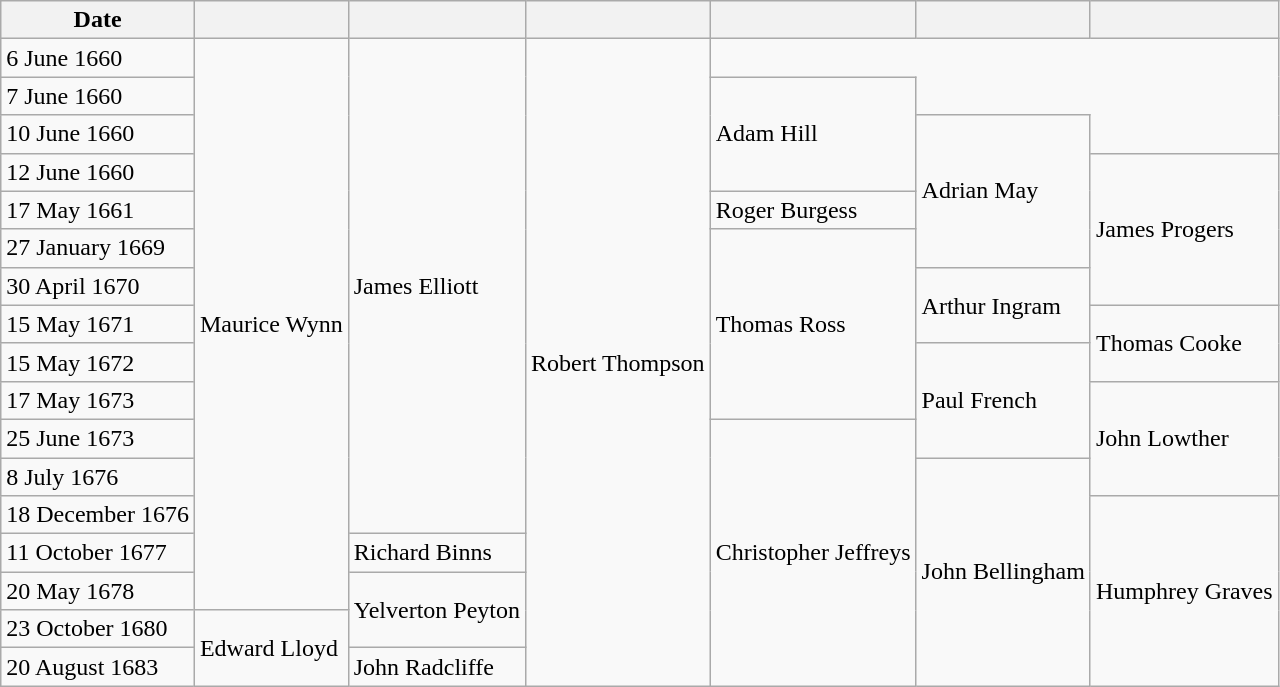<table class="wikitable">
<tr>
<th>Date</th>
<th></th>
<th></th>
<th></th>
<th></th>
<th></th>
<th></th>
</tr>
<tr>
<td>6 June 1660</td>
<td rowspan=15>Maurice Wynn</td>
<td rowspan=13>James Elliott</td>
<td rowspan=17>Robert Thompson</td>
</tr>
<tr>
<td>7 June 1660</td>
<td rowspan=3>Adam Hill</td>
</tr>
<tr>
<td>10 June 1660</td>
<td rowspan=4>Adrian May</td>
</tr>
<tr>
<td>12 June 1660</td>
<td rowspan=4>James Progers</td>
</tr>
<tr>
<td>17 May 1661</td>
<td>Roger Burgess</td>
</tr>
<tr>
<td>27 January 1669</td>
<td rowspan=5>Thomas Ross</td>
</tr>
<tr>
<td>30 April 1670</td>
<td rowspan=2>Arthur Ingram </td>
</tr>
<tr>
<td>15 May 1671</td>
<td rowspan=2>Thomas Cooke</td>
</tr>
<tr>
<td>15 May 1672</td>
<td rowspan=3>Paul French</td>
</tr>
<tr>
<td>17 May 1673</td>
<td rowspan=3>John Lowther</td>
</tr>
<tr>
<td>25 June 1673</td>
<td rowspan=7>Christopher Jeffreys</td>
</tr>
<tr>
<td>8 July 1676</td>
<td rowspan=6>John Bellingham</td>
</tr>
<tr>
<td>18 December 1676</td>
<td rowspan=5>Humphrey Graves</td>
</tr>
<tr>
<td>11 October 1677</td>
<td>Richard Binns</td>
</tr>
<tr>
<td>20 May 1678</td>
<td rowspan=2>Yelverton Peyton</td>
</tr>
<tr>
<td>23 October 1680</td>
<td rowspan=2>Edward Lloyd</td>
</tr>
<tr>
<td>20 August 1683</td>
<td>John Radcliffe</td>
</tr>
</table>
